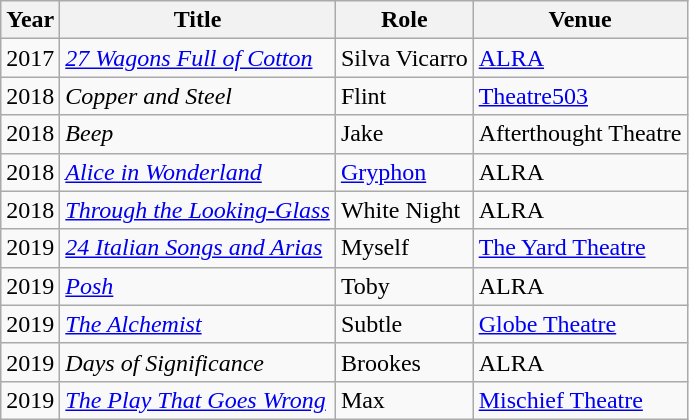<table class="wikitable sortable">
<tr>
<th>Year</th>
<th>Title</th>
<th>Role</th>
<th>Venue</th>
</tr>
<tr>
<td>2017</td>
<td><em><a href='#'>27 Wagons Full of Cotton</a></em></td>
<td>Silva Vicarro</td>
<td><a href='#'>ALRA</a></td>
</tr>
<tr>
<td>2018</td>
<td><em>Copper and Steel</em></td>
<td>Flint</td>
<td><a href='#'>Theatre503</a></td>
</tr>
<tr>
<td>2018</td>
<td><em>Beep</em></td>
<td>Jake</td>
<td>Afterthought Theatre</td>
</tr>
<tr>
<td>2018</td>
<td><em><a href='#'>Alice in Wonderland</a></em></td>
<td><a href='#'>Gryphon</a></td>
<td>ALRA</td>
</tr>
<tr>
<td>2018</td>
<td><em><a href='#'>Through the Looking-Glass</a></em></td>
<td>White Night</td>
<td>ALRA</td>
</tr>
<tr>
<td>2019</td>
<td><em><a href='#'>24 Italian Songs and Arias</a></em></td>
<td>Myself</td>
<td><a href='#'>The Yard Theatre</a></td>
</tr>
<tr>
<td>2019</td>
<td><em><a href='#'>Posh</a></em></td>
<td>Toby</td>
<td>ALRA</td>
</tr>
<tr>
<td>2019</td>
<td><em><a href='#'>The Alchemist</a></em></td>
<td>Subtle</td>
<td><a href='#'>Globe Theatre</a></td>
</tr>
<tr>
<td>2019</td>
<td><em>Days of Significance</em></td>
<td>Brookes</td>
<td>ALRA</td>
</tr>
<tr>
<td>2019</td>
<td><em><a href='#'>The Play That Goes Wrong</a></em></td>
<td>Max</td>
<td><a href='#'>Mischief Theatre</a></td>
</tr>
</table>
